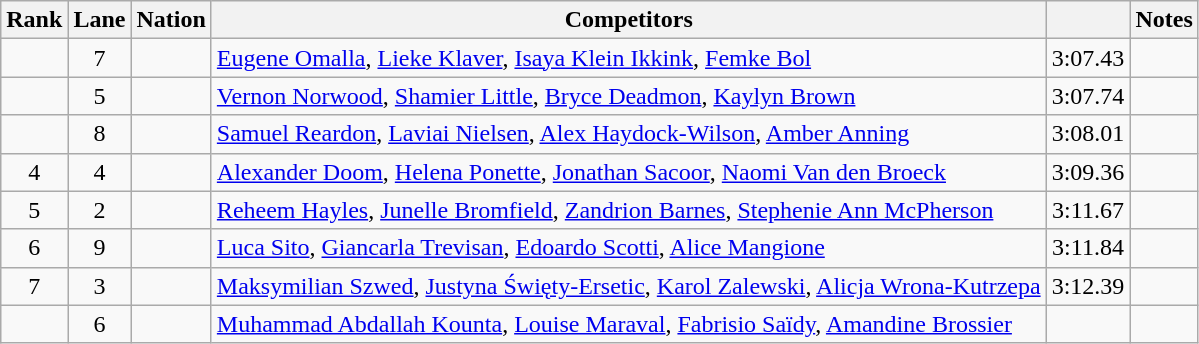<table class="wikitable sortable" style="text-align:center">
<tr>
<th scope="col">Rank</th>
<th scope="col">Lane</th>
<th scope="col">Nation</th>
<th scope="col">Competitors</th>
<th scope="col"></th>
<th scope="col">Notes</th>
</tr>
<tr>
<td></td>
<td>7</td>
<td style="text-align:left"></td>
<td style="text-align:left"><a href='#'>Eugene Omalla</a>, <a href='#'>Lieke Klaver</a>, <a href='#'>Isaya Klein Ikkink</a>, <a href='#'>Femke Bol</a></td>
<td>3:07.43</td>
<td></td>
</tr>
<tr>
<td></td>
<td>5</td>
<td style="text-align:left"></td>
<td style="text-align:left"><a href='#'>Vernon Norwood</a>, <a href='#'>Shamier Little</a>, <a href='#'>Bryce Deadmon</a>, <a href='#'>Kaylyn Brown</a></td>
<td>3:07.74</td>
<td></td>
</tr>
<tr>
<td></td>
<td>8</td>
<td style="text-align:left"></td>
<td style="text-align:left"><a href='#'>Samuel Reardon</a>, <a href='#'>Laviai Nielsen</a>, <a href='#'>Alex Haydock-Wilson</a>, <a href='#'>Amber Anning</a></td>
<td>3:08.01</td>
<td></td>
</tr>
<tr>
<td>4</td>
<td>4</td>
<td style="text-align:left"></td>
<td style="text-align:left"><a href='#'>Alexander Doom</a>, <a href='#'>Helena Ponette</a>, <a href='#'>Jonathan Sacoor</a>, <a href='#'>Naomi Van den Broeck</a></td>
<td>3:09.36</td>
<td></td>
</tr>
<tr>
<td>5</td>
<td>2</td>
<td style="text-align:left"></td>
<td style="text-align:left"><a href='#'>Reheem Hayles</a>, <a href='#'>Junelle Bromfield</a>, <a href='#'>Zandrion Barnes</a>, <a href='#'>Stephenie Ann McPherson</a></td>
<td>3:11.67</td>
<td></td>
</tr>
<tr>
<td>6</td>
<td>9</td>
<td style="text-align:left"></td>
<td style="text-align:left"><a href='#'>Luca Sito</a>, <a href='#'>Giancarla Trevisan</a>, <a href='#'>Edoardo Scotti</a>, <a href='#'>Alice Mangione</a></td>
<td>3:11.84</td>
<td></td>
</tr>
<tr>
<td>7</td>
<td>3</td>
<td style="text-align:left"></td>
<td style="text-align:left"><a href='#'>Maksymilian Szwed</a>, <a href='#'>Justyna Święty-Ersetic</a>, <a href='#'>Karol Zalewski</a>, <a href='#'>Alicja Wrona-Kutrzepa</a></td>
<td>3:12.39</td>
<td></td>
</tr>
<tr>
<td></td>
<td>6</td>
<td style="text-align:left"></td>
<td style="text-align:left"><a href='#'>Muhammad Abdallah Kounta</a>, <a href='#'>Louise Maraval</a>, <a href='#'>Fabrisio Saïdy</a>, <a href='#'>Amandine Brossier</a></td>
<td></td>
<td></td>
</tr>
</table>
